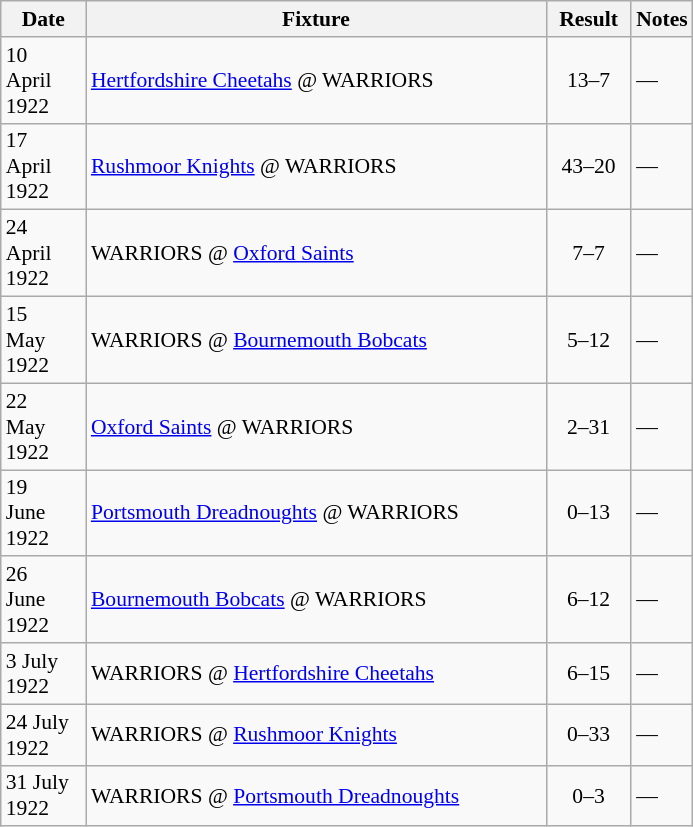<table class="wikitable" style="font-size: 90%;">
<tr>
<th width="50">Date</th>
<th width="300">Fixture</th>
<th width="50">Result</th>
<th>Notes</th>
</tr>
<tr>
<td style="padding-right:10px;">10 April 1922</td>
<td align="left"><a href='#'>Hertfordshire Cheetahs</a>  @ WARRIORS</td>
<td align="center">13–7</td>
<td>—</td>
</tr>
<tr>
<td style="padding-right:10px;">17 April 1922</td>
<td align="left"><a href='#'>Rushmoor Knights</a>  @ WARRIORS</td>
<td align="center">43–20</td>
<td>—</td>
</tr>
<tr>
<td style="padding-right:10px;">24 April 1922</td>
<td align="left">WARRIORS @ <a href='#'>Oxford Saints</a></td>
<td align="center">7–7</td>
<td>—</td>
</tr>
<tr>
<td style="padding-right:10px;">15 May 1922</td>
<td align="left">WARRIORS @ <a href='#'>Bournemouth Bobcats</a></td>
<td align="center">5–12</td>
<td>—</td>
</tr>
<tr>
<td style="padding-right:10px;">22 May 1922</td>
<td align="left"><a href='#'>Oxford Saints</a>  @ WARRIORS</td>
<td align="center">2–31</td>
<td>—</td>
</tr>
<tr>
<td style="padding-right:10px;">19 June 1922</td>
<td align="left"><a href='#'>Portsmouth Dreadnoughts</a>  @ WARRIORS</td>
<td align="center">0–13</td>
<td>—</td>
</tr>
<tr>
<td style="padding-right:10px;">26 June 1922</td>
<td align="left"><a href='#'>Bournemouth Bobcats</a>  @ WARRIORS</td>
<td align="center">6–12</td>
<td>—</td>
</tr>
<tr>
<td style="padding-right:10px;">3 July 1922</td>
<td align="left">WARRIORS @ <a href='#'>Hertfordshire Cheetahs</a></td>
<td align="center">6–15</td>
<td>—</td>
</tr>
<tr>
<td style="padding-right:10px;">24 July 1922</td>
<td align="left">WARRIORS @ <a href='#'>Rushmoor Knights</a></td>
<td align="center">0–33</td>
<td>—</td>
</tr>
<tr>
<td style="padding-right:10px;">31 July 1922</td>
<td align="left">WARRIORS @ <a href='#'>Portsmouth Dreadnoughts</a></td>
<td align="center">0–3</td>
<td>—</td>
</tr>
</table>
